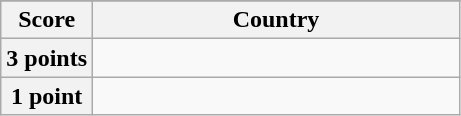<table class="wikitable">
<tr>
</tr>
<tr>
<th scope="col" width=20%>Score</th>
<th scope="col">Country</th>
</tr>
<tr>
<th scope="row">3 points</th>
<td></td>
</tr>
<tr>
<th scope="row">1 point</th>
<td></td>
</tr>
</table>
